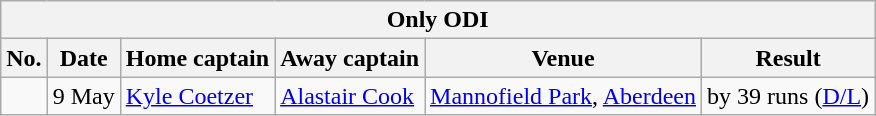<table class="wikitable">
<tr>
<th colspan="9">Only ODI</th>
</tr>
<tr>
<th>No.</th>
<th>Date</th>
<th>Home captain</th>
<th>Away captain</th>
<th>Venue</th>
<th>Result</th>
</tr>
<tr>
<td></td>
<td>9 May</td>
<td><a href='#'>Kyle Coetzer</a></td>
<td><a href='#'>Alastair Cook</a></td>
<td><a href='#'>Mannofield Park</a>, <a href='#'>Aberdeen</a></td>
<td> by 39 runs (<a href='#'>D/L</a>)</td>
</tr>
</table>
